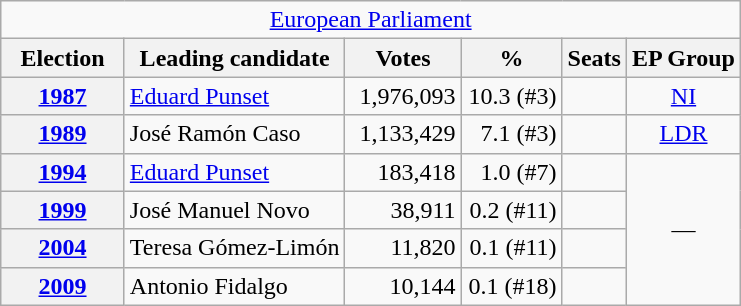<table class="wikitable" style="text-align:right;">
<tr>
<td colspan="6" align="center"><a href='#'>European Parliament</a></td>
</tr>
<tr>
<th style="width:75px;">Election</th>
<th>Leading candidate</th>
<th style="width:70px;">Votes</th>
<th style="width:60px;">%</th>
<th>Seats</th>
<th>EP Group</th>
</tr>
<tr>
<th><a href='#'>1987</a></th>
<td style="text-align:left;"><a href='#'>Eduard Punset</a></td>
<td>1,976,093</td>
<td>10.3 (#3)</td>
<td></td>
<td style="text-align:center;"><a href='#'>NI</a></td>
</tr>
<tr>
<th><a href='#'>1989</a></th>
<td style="text-align:left;">José Ramón Caso</td>
<td>1,133,429</td>
<td>7.1 (#3)</td>
<td></td>
<td style="text-align:center;"><a href='#'>LDR</a></td>
</tr>
<tr>
<th><a href='#'>1994</a></th>
<td style="text-align:left;"><a href='#'>Eduard Punset</a></td>
<td>183,418</td>
<td>1.0 (#7)</td>
<td></td>
<td rowspan="4" style="text-align:center;">—</td>
</tr>
<tr>
<th><a href='#'>1999</a></th>
<td style="text-align:left;">José Manuel Novo</td>
<td>38,911</td>
<td>0.2 (#11)</td>
<td></td>
</tr>
<tr>
<th><a href='#'>2004</a></th>
<td style="text-align:left;">Teresa Gómez-Limón</td>
<td>11,820</td>
<td>0.1 (#11)</td>
<td></td>
</tr>
<tr>
<th><a href='#'>2009</a></th>
<td style="text-align:left;">Antonio Fidalgo</td>
<td>10,144</td>
<td>0.1 (#18)</td>
<td></td>
</tr>
</table>
